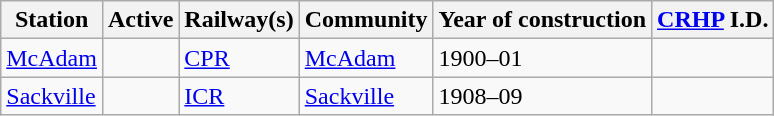<table class="wikitable sortable">
<tr>
<th>Station</th>
<th>Active</th>
<th>Railway(s)</th>
<th>Community</th>
<th>Year of construction</th>
<th><a href='#'>CRHP</a> I.D.</th>
</tr>
<tr>
<td><a href='#'>McAdam</a></td>
<td></td>
<td><a href='#'>CPR</a></td>
<td><a href='#'>McAdam</a></td>
<td>1900–01</td>
<td></td>
</tr>
<tr>
<td><a href='#'>Sackville</a></td>
<td></td>
<td><a href='#'>ICR</a></td>
<td><a href='#'>Sackville</a></td>
<td>1908–09</td>
<td></td>
</tr>
</table>
